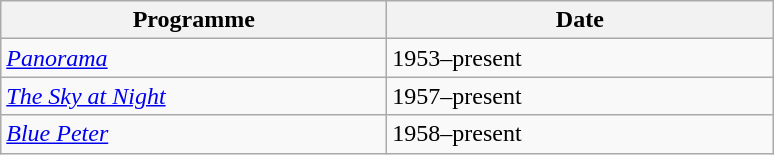<table class="wikitable">
<tr>
<th width=250>Programme</th>
<th width=250>Date</th>
</tr>
<tr>
<td><em><a href='#'>Panorama</a></em></td>
<td>1953–present</td>
</tr>
<tr>
<td><em><a href='#'>The Sky at Night</a></em></td>
<td>1957–present</td>
</tr>
<tr>
<td><em><a href='#'>Blue Peter</a></em></td>
<td>1958–present</td>
</tr>
</table>
